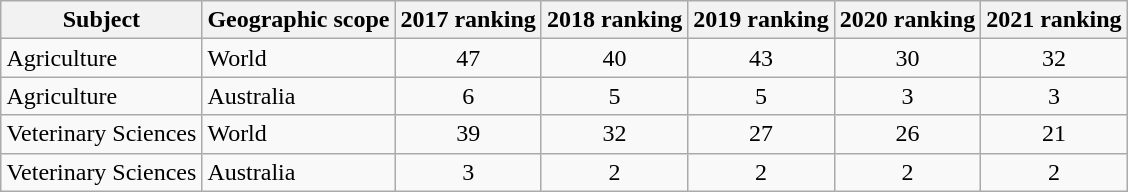<table class="wikitable" style="margin:1em auto;">
<tr>
<th>Subject</th>
<th>Geographic scope</th>
<th>2017 ranking</th>
<th>2018 ranking</th>
<th>2019 ranking</th>
<th>2020 ranking</th>
<th>2021 ranking</th>
</tr>
<tr>
<td>Agriculture</td>
<td>World</td>
<td align="center">47</td>
<td align="center"> 40</td>
<td align="center"> 43</td>
<td align="center"> 30</td>
<td align="center"> 32</td>
</tr>
<tr>
<td>Agriculture</td>
<td>Australia</td>
<td align="center">6</td>
<td align="center"> 5</td>
<td align="center"> 5</td>
<td align="center"> 3</td>
<td align="center"> 3</td>
</tr>
<tr>
<td>Veterinary Sciences</td>
<td>World</td>
<td align="center">39</td>
<td align="center"> 32</td>
<td align="center"> 27</td>
<td align="center"> 26</td>
<td align="center"> 21</td>
</tr>
<tr>
<td>Veterinary Sciences</td>
<td>Australia</td>
<td align="center">3</td>
<td align="center"> 2</td>
<td align="center"> 2</td>
<td align="center"> 2</td>
<td align="center"> 2</td>
</tr>
</table>
